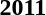<table>
<tr>
<td><strong>2011</strong><br></td>
</tr>
</table>
